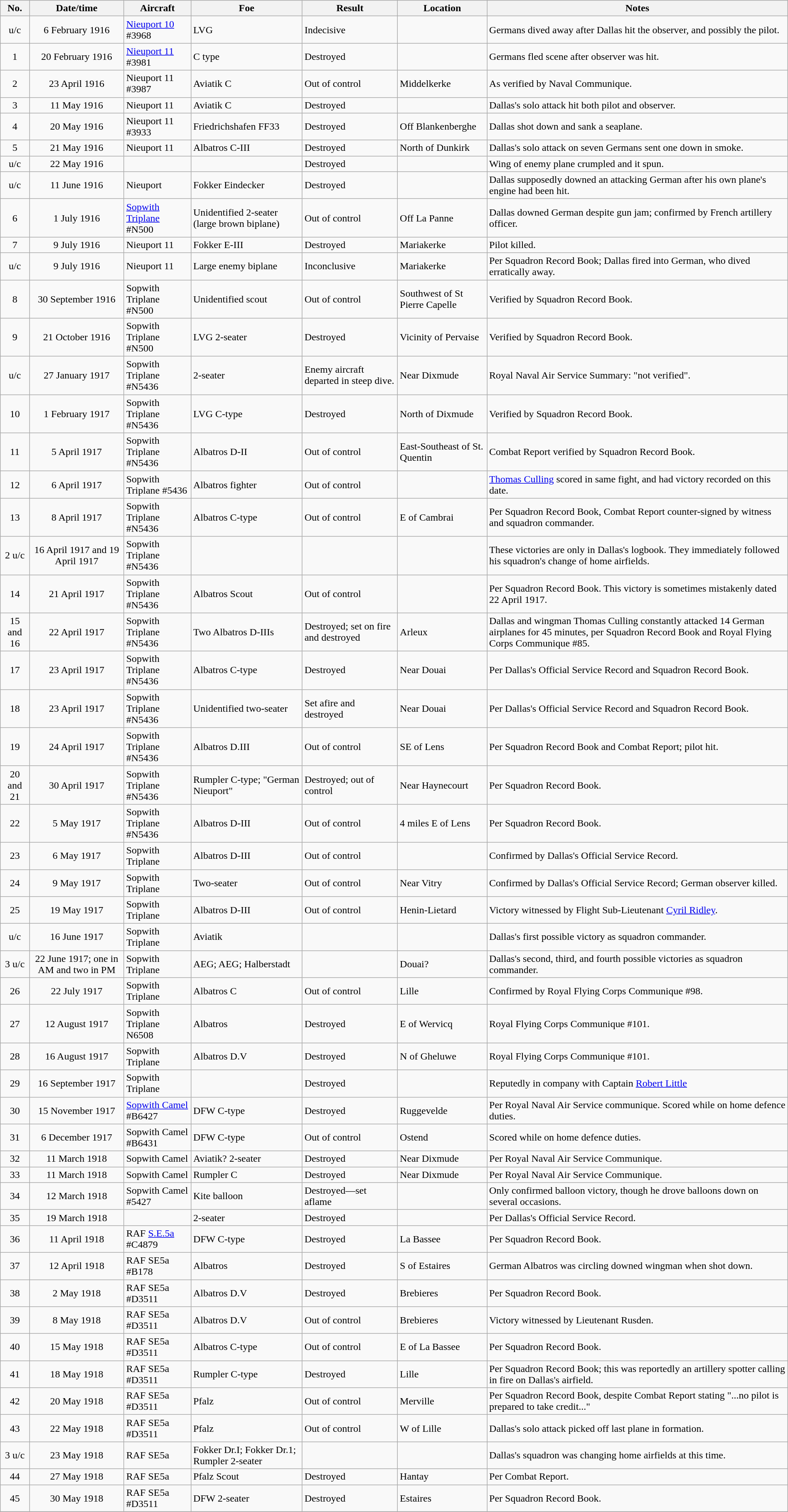<table class="wikitable" border="1" style="margin: 1em auto 1em auto">
<tr>
<th>No.</th>
<th>Date/time</th>
<th>Aircraft</th>
<th>Foe</th>
<th>Result</th>
<th>Location</th>
<th>Notes</th>
</tr>
<tr>
<td align="center">u/c</td>
<td align="center">6 February 1916</td>
<td><a href='#'>Nieuport 10</a> #3968</td>
<td>LVG</td>
<td>Indecisive</td>
<td></td>
<td>Germans dived away after Dallas hit the observer, and possibly the pilot.</td>
</tr>
<tr>
<td align="center">1</td>
<td align="center">20 February 1916</td>
<td><a href='#'>Nieuport 11</a> #3981</td>
<td>C type</td>
<td>Destroyed</td>
<td></td>
<td>Germans fled scene after observer was hit.</td>
</tr>
<tr>
<td align="center">2</td>
<td align="center">23 April 1916</td>
<td>Nieuport 11 #3987</td>
<td>Aviatik C</td>
<td>Out of control</td>
<td>Middelkerke</td>
<td>As verified by Naval Communique.</td>
</tr>
<tr>
<td align="center">3</td>
<td align="center">11 May 1916</td>
<td>Nieuport 11</td>
<td>Aviatik C</td>
<td>Destroyed</td>
<td></td>
<td>Dallas's solo attack hit both pilot and observer.</td>
</tr>
<tr>
<td align="center">4</td>
<td align="center">20 May 1916</td>
<td>Nieuport 11 #3933</td>
<td>Friedrichshafen FF33</td>
<td>Destroyed</td>
<td>Off Blankenberghe</td>
<td>Dallas shot down and sank a seaplane.</td>
</tr>
<tr>
<td align="center">5</td>
<td align="center">21 May 1916</td>
<td>Nieuport 11</td>
<td>Albatros C-III</td>
<td>Destroyed</td>
<td>North of Dunkirk</td>
<td>Dallas's solo attack on seven Germans sent one down in smoke.</td>
</tr>
<tr>
<td align="center">u/c</td>
<td align="center">22 May 1916</td>
<td></td>
<td></td>
<td>Destroyed</td>
<td></td>
<td>Wing of enemy plane crumpled and it spun.</td>
</tr>
<tr>
<td align="center">u/c</td>
<td align="center">11 June 1916</td>
<td>Nieuport</td>
<td>Fokker Eindecker</td>
<td>Destroyed</td>
<td></td>
<td>Dallas supposedly downed an attacking German after his own plane's engine had been hit.</td>
</tr>
<tr>
<td align="center">6</td>
<td align="center">1 July 1916</td>
<td><a href='#'>Sopwith Triplane</a> #N500</td>
<td>Unidentified 2-seater (large brown biplane)</td>
<td>Out of control</td>
<td>Off La Panne</td>
<td>Dallas downed German despite gun jam; confirmed by French artillery officer.</td>
</tr>
<tr>
<td align="center">7</td>
<td align="center">9 July 1916</td>
<td>Nieuport 11</td>
<td>Fokker E-III</td>
<td>Destroyed</td>
<td>Mariakerke</td>
<td>Pilot killed.</td>
</tr>
<tr>
<td align="center">u/c</td>
<td align="center">9 July 1916</td>
<td>Nieuport 11</td>
<td>Large enemy biplane</td>
<td>Inconclusive</td>
<td>Mariakerke</td>
<td>Per Squadron Record Book; Dallas fired into German, who dived erratically away.</td>
</tr>
<tr>
<td align="center">8</td>
<td align="center">30 September 1916</td>
<td>Sopwith Triplane #N500</td>
<td>Unidentified scout</td>
<td>Out of control</td>
<td>Southwest of St Pierre Capelle</td>
<td>Verified by Squadron Record Book.</td>
</tr>
<tr>
<td align="center">9</td>
<td align="center">21 October 1916</td>
<td>Sopwith Triplane #N500</td>
<td>LVG 2-seater</td>
<td>Destroyed</td>
<td>Vicinity of Pervaise</td>
<td>Verified by Squadron Record Book.</td>
</tr>
<tr>
<td align="center">u/c</td>
<td align="center">27 January 1917</td>
<td>Sopwith Triplane #N5436</td>
<td>2-seater</td>
<td>Enemy aircraft departed in steep dive.</td>
<td>Near Dixmude</td>
<td>Royal Naval Air Service Summary: "not verified".</td>
</tr>
<tr>
<td align="center">10</td>
<td align="center">1 February 1917</td>
<td>Sopwith Triplane #N5436</td>
<td>LVG C-type</td>
<td>Destroyed</td>
<td>North of Dixmude</td>
<td>Verified by Squadron Record Book.</td>
</tr>
<tr>
<td align="center">11</td>
<td align="center">5 April 1917</td>
<td>Sopwith Triplane #N5436</td>
<td>Albatros D-II</td>
<td>Out of control</td>
<td>East-Southeast of St. Quentin</td>
<td>Combat Report verified by Squadron Record Book.</td>
</tr>
<tr>
<td align="center">12</td>
<td align="center">6 April 1917</td>
<td>Sopwith Triplane #5436</td>
<td>Albatros fighter</td>
<td>Out of control</td>
<td></td>
<td><a href='#'>Thomas Culling</a> scored in same fight, and had victory recorded on this date.</td>
</tr>
<tr>
<td align="center">13</td>
<td align="center">8 April 1917</td>
<td>Sopwith Triplane #N5436</td>
<td>Albatros C-type</td>
<td>Out of control</td>
<td>E of Cambrai</td>
<td>Per Squadron Record Book, Combat Report counter-signed by witness and squadron commander.</td>
</tr>
<tr>
<td align="center">2 u/c</td>
<td align="center">16 April 1917 and 19 April 1917</td>
<td>Sopwith Triplane #N5436</td>
<td></td>
<td></td>
<td></td>
<td>These victories are only in Dallas's logbook. They immediately followed his squadron's change of home airfields.</td>
</tr>
<tr>
<td align="center">14</td>
<td align="center">21 April 1917</td>
<td>Sopwith Triplane #N5436</td>
<td>Albatros Scout</td>
<td>Out of control</td>
<td></td>
<td>Per Squadron Record Book. This victory is sometimes mistakenly dated 22 April 1917.</td>
</tr>
<tr>
<td align="center">15 and 16</td>
<td align="center">22 April 1917</td>
<td>Sopwith Triplane #N5436</td>
<td>Two Albatros D-IIIs</td>
<td>Destroyed; set on fire and destroyed</td>
<td>Arleux</td>
<td>Dallas and wingman Thomas Culling constantly attacked 14 German airplanes for 45 minutes, per Squadron Record Book and Royal Flying Corps Communique #85.</td>
</tr>
<tr>
<td align="center">17</td>
<td align="center">23 April 1917</td>
<td>Sopwith Triplane #N5436</td>
<td>Albatros C-type</td>
<td>Destroyed</td>
<td>Near Douai</td>
<td>Per Dallas's Official Service Record and Squadron Record Book.</td>
</tr>
<tr>
<td align="center">18</td>
<td align="center">23 April 1917</td>
<td>Sopwith Triplane #N5436</td>
<td>Unidentified two-seater</td>
<td>Set afire and destroyed</td>
<td>Near Douai</td>
<td>Per Dallas's Official Service Record and Squadron Record Book.</td>
</tr>
<tr>
<td align="center">19</td>
<td align="center">24 April 1917</td>
<td>Sopwith Triplane #N5436</td>
<td>Albatros D.III</td>
<td>Out of control</td>
<td>SE of Lens</td>
<td>Per Squadron Record Book and Combat Report; pilot hit.</td>
</tr>
<tr>
<td align="center">20 and 21</td>
<td align="center">30 April 1917</td>
<td>Sopwith Triplane #N5436</td>
<td>Rumpler C-type; "German Nieuport"</td>
<td>Destroyed; out of control</td>
<td>Near Haynecourt</td>
<td>Per Squadron Record Book.</td>
</tr>
<tr>
<td align="center">22</td>
<td align="center">5 May 1917</td>
<td>Sopwith Triplane #N5436</td>
<td>Albatros D-III</td>
<td>Out of control</td>
<td>4 miles E of Lens</td>
<td>Per Squadron Record Book.</td>
</tr>
<tr>
<td align="center">23</td>
<td align="center">6 May 1917</td>
<td>Sopwith Triplane</td>
<td>Albatros D-III</td>
<td>Out of control</td>
<td></td>
<td>Confirmed by Dallas's Official Service Record.</td>
</tr>
<tr>
<td align="center">24</td>
<td align="center">9 May 1917</td>
<td>Sopwith Triplane</td>
<td>Two-seater</td>
<td>Out of control</td>
<td>Near Vitry</td>
<td>Confirmed by Dallas's Official Service Record; German observer killed.</td>
</tr>
<tr>
<td align="center">25</td>
<td align="center">19 May 1917</td>
<td>Sopwith Triplane</td>
<td>Albatros D-III</td>
<td>Out of control</td>
<td>Henin-Lietard</td>
<td>Victory witnessed by Flight Sub-Lieutenant <a href='#'>Cyril Ridley</a>.</td>
</tr>
<tr>
<td align="center">u/c</td>
<td align="center">16 June 1917</td>
<td>Sopwith Triplane</td>
<td>Aviatik</td>
<td></td>
<td></td>
<td>Dallas's first possible victory as squadron commander.</td>
</tr>
<tr>
<td align="center">3 u/c</td>
<td align="center">22 June 1917; one in AM and two in PM</td>
<td>Sopwith Triplane</td>
<td>AEG; AEG; Halberstadt</td>
<td></td>
<td>Douai?</td>
<td>Dallas's second, third, and fourth possible victories as squadron commander.</td>
</tr>
<tr>
<td align="center">26</td>
<td align="center">22 July 1917</td>
<td>Sopwith Triplane</td>
<td>Albatros C</td>
<td>Out of control</td>
<td>Lille</td>
<td>Confirmed by Royal Flying Corps Communique #98.</td>
</tr>
<tr>
<td align="center">27</td>
<td align="center">12 August 1917</td>
<td>Sopwith Triplane N6508</td>
<td>Albatros</td>
<td>Destroyed</td>
<td>E of Wervicq</td>
<td>Royal Flying Corps Communique #101.</td>
</tr>
<tr>
<td align="center">28</td>
<td align="center">16 August 1917</td>
<td>Sopwith Triplane</td>
<td>Albatros D.V</td>
<td>Destroyed</td>
<td>N of Gheluwe</td>
<td>Royal Flying Corps Communique #101.</td>
</tr>
<tr>
<td align="center">29</td>
<td align="center">16 September 1917</td>
<td>Sopwith Triplane</td>
<td></td>
<td>Destroyed</td>
<td></td>
<td>Reputedly in company with Captain <a href='#'>Robert Little</a></td>
</tr>
<tr>
<td align="center">30</td>
<td align="center">15 November 1917</td>
<td><a href='#'>Sopwith Camel</a> #B6427</td>
<td>DFW C-type</td>
<td>Destroyed</td>
<td>Ruggevelde</td>
<td>Per Royal Naval Air Service communique. Scored while on home defence duties.</td>
</tr>
<tr>
<td align="center">31</td>
<td align="center">6 December 1917</td>
<td>Sopwith Camel #B6431</td>
<td>DFW C-type</td>
<td>Out of control</td>
<td>Ostend</td>
<td>Scored while on home defence duties.</td>
</tr>
<tr>
<td align="center">32</td>
<td align="center">11 March 1918</td>
<td>Sopwith Camel</td>
<td>Aviatik? 2-seater</td>
<td>Destroyed</td>
<td>Near Dixmude</td>
<td>Per Royal Naval Air Service Communique.</td>
</tr>
<tr>
<td align="center">33</td>
<td align="center">11 March 1918</td>
<td>Sopwith Camel</td>
<td>Rumpler C</td>
<td>Destroyed</td>
<td>Near Dixmude</td>
<td>Per Royal Naval Air Service Communique.</td>
</tr>
<tr>
<td align="center">34</td>
<td align="center">12 March 1918</td>
<td>Sopwith Camel #5427</td>
<td>Kite balloon</td>
<td>Destroyed—set aflame</td>
<td></td>
<td>Only confirmed balloon victory, though he drove balloons down on several occasions.</td>
</tr>
<tr>
<td align="center">35</td>
<td align="center">19 March 1918</td>
<td></td>
<td>2-seater</td>
<td>Destroyed</td>
<td></td>
<td>Per Dallas's Official Service Record.</td>
</tr>
<tr>
<td align="center">36</td>
<td align="center">11 April 1918</td>
<td>RAF <a href='#'>S.E.5a</a> #C4879</td>
<td>DFW C-type</td>
<td>Destroyed</td>
<td>La Bassee</td>
<td>Per Squadron Record Book.</td>
</tr>
<tr>
<td align="center">37</td>
<td align="center">12 April 1918</td>
<td>RAF SE5a #B178</td>
<td>Albatros</td>
<td>Destroyed</td>
<td>S of Estaires</td>
<td>German Albatros was circling downed wingman when shot down.</td>
</tr>
<tr>
<td align="center">38</td>
<td align="center">2 May 1918</td>
<td>RAF SE5a #D3511</td>
<td>Albatros D.V</td>
<td>Destroyed</td>
<td>Brebieres</td>
<td>Per Squadron Record Book.</td>
</tr>
<tr>
<td align="center">39</td>
<td align="center">8 May 1918</td>
<td>RAF SE5a #D3511</td>
<td>Albatros D.V</td>
<td>Out of control</td>
<td>Brebieres</td>
<td>Victory witnessed by Lieutenant Rusden.</td>
</tr>
<tr>
<td align="center">40</td>
<td align="center">15 May 1918</td>
<td>RAF SE5a #D3511</td>
<td>Albatros C-type</td>
<td>Out of control</td>
<td>E of La Bassee</td>
<td>Per Squadron Record Book.</td>
</tr>
<tr>
<td align="center">41</td>
<td align="center">18 May 1918</td>
<td>RAF SE5a #D3511</td>
<td>Rumpler C-type</td>
<td>Destroyed</td>
<td>Lille</td>
<td>Per Squadron Record Book; this was reportedly an artillery spotter calling in fire on Dallas's airfield.</td>
</tr>
<tr>
<td align="center">42</td>
<td align="center">20 May 1918</td>
<td>RAF SE5a #D3511</td>
<td>Pfalz</td>
<td>Out of control</td>
<td>Merville</td>
<td>Per Squadron Record Book, despite Combat Report stating "...no pilot is prepared to take credit..."</td>
</tr>
<tr>
<td align="center">43</td>
<td align="center">22 May 1918</td>
<td>RAF SE5a #D3511</td>
<td>Pfalz</td>
<td>Out of control</td>
<td>W of Lille</td>
<td>Dallas's solo attack picked off last plane in formation.</td>
</tr>
<tr>
<td align="center">3 u/c</td>
<td align="center">23 May 1918</td>
<td>RAF SE5a</td>
<td>Fokker Dr.I; Fokker Dr.1; Rumpler 2-seater</td>
<td></td>
<td></td>
<td>Dallas's squadron was changing home airfields at this time.</td>
</tr>
<tr>
<td align="center">44</td>
<td align="center">27 May 1918</td>
<td>RAF SE5a</td>
<td>Pfalz Scout</td>
<td>Destroyed</td>
<td>Hantay</td>
<td>Per Combat Report.</td>
</tr>
<tr>
<td align="center">45</td>
<td align="center">30 May 1918</td>
<td>RAF SE5a #D3511</td>
<td>DFW 2-seater</td>
<td>Destroyed</td>
<td>Estaires</td>
<td>Per Squadron Record Book.</td>
</tr>
<tr>
</tr>
</table>
